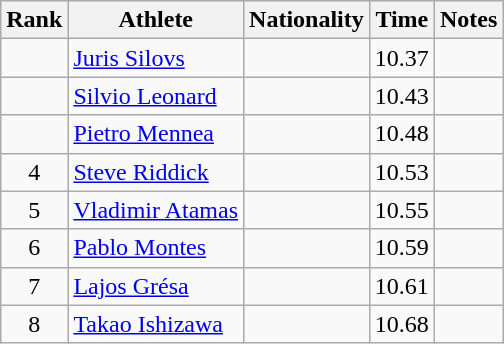<table class="wikitable sortable" style="text-align:center">
<tr>
<th>Rank</th>
<th>Athlete</th>
<th>Nationality</th>
<th>Time</th>
<th>Notes</th>
</tr>
<tr>
<td></td>
<td align=left><a href='#'>Juris Silovs</a></td>
<td align=left></td>
<td>10.37</td>
<td></td>
</tr>
<tr>
<td></td>
<td align=left><a href='#'>Silvio Leonard</a></td>
<td align=left></td>
<td>10.43</td>
<td></td>
</tr>
<tr>
<td></td>
<td align=left><a href='#'>Pietro Mennea</a></td>
<td align=left></td>
<td>10.48</td>
<td></td>
</tr>
<tr>
<td>4</td>
<td align=left><a href='#'>Steve Riddick</a></td>
<td align=left></td>
<td>10.53</td>
<td></td>
</tr>
<tr>
<td>5</td>
<td align=left><a href='#'>Vladimir Atamas</a></td>
<td align=left></td>
<td>10.55</td>
<td></td>
</tr>
<tr>
<td>6</td>
<td align=left><a href='#'>Pablo Montes</a></td>
<td align=left></td>
<td>10.59</td>
<td></td>
</tr>
<tr>
<td>7</td>
<td align=left><a href='#'>Lajos Grésa</a></td>
<td align=left></td>
<td>10.61</td>
<td></td>
</tr>
<tr>
<td>8</td>
<td align=left><a href='#'>Takao Ishizawa</a></td>
<td align=left></td>
<td>10.68</td>
<td></td>
</tr>
</table>
